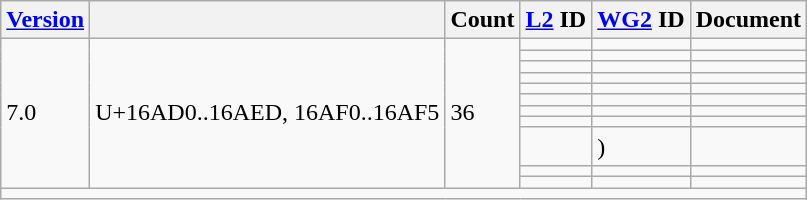<table class="wikitable sticky-header">
<tr>
<th><a href='#'>Version</a></th>
<th></th>
<th>Count</th>
<th><a href='#'>L2</a> ID</th>
<th><a href='#'>WG2</a> ID</th>
<th>Document</th>
</tr>
<tr>
<td rowspan="11">7.0</td>
<td rowspan="11">U+16AD0..16AED, 16AF0..16AF5</td>
<td rowspan="11">36</td>
<td></td>
<td></td>
<td></td>
</tr>
<tr>
<td></td>
<td></td>
<td></td>
</tr>
<tr>
<td></td>
<td></td>
<td></td>
</tr>
<tr>
<td></td>
<td></td>
<td></td>
</tr>
<tr>
<td></td>
<td></td>
<td></td>
</tr>
<tr>
<td></td>
<td></td>
<td></td>
</tr>
<tr>
<td></td>
<td></td>
<td></td>
</tr>
<tr>
<td></td>
<td></td>
<td></td>
</tr>
<tr>
<td></td>
<td> )</td>
<td></td>
</tr>
<tr>
<td></td>
<td></td>
<td></td>
</tr>
<tr>
<td></td>
<td></td>
<td></td>
</tr>
<tr class="sortbottom">
<td colspan="6"></td>
</tr>
</table>
